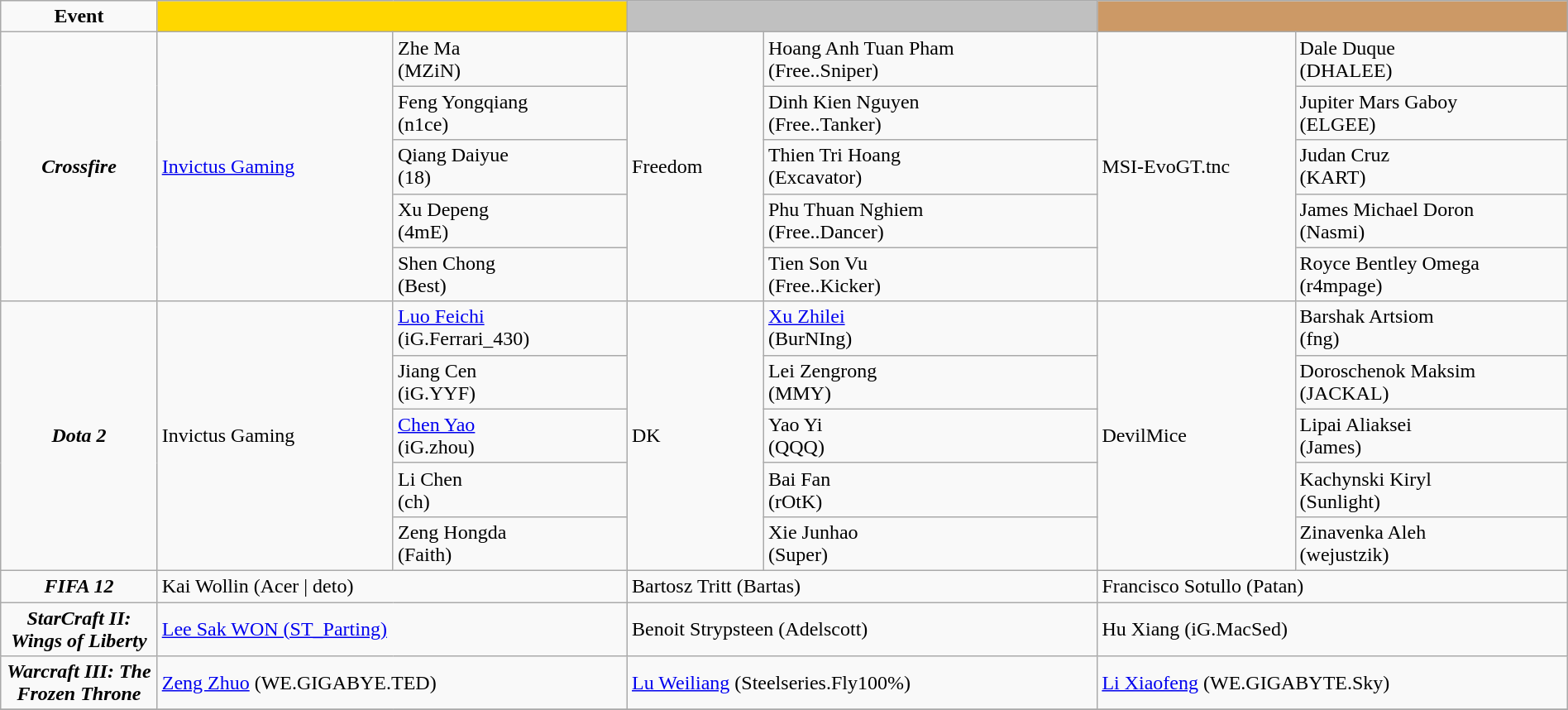<table class="wikitable" width=100%>
<tr>
<td style="text-align:center"  width=10%><strong>Event</strong></td>
<td colspan="2" style="text-align:center" bgcolor="gold" width=30%></td>
<td colspan="2" style="text-align:center" bgcolor="silver" width=30%></td>
<td colspan="2" style="text-align:center" bgcolor="CC9966" width=30%></td>
</tr>
<tr>
<td rowspan="5" align=center><strong><em>Crossfire</em></strong></td>
<td rowspan="5"><a href='#'>Invictus Gaming</a><br></td>
<td>Zhe Ma<br>(MZiN)</td>
<td rowspan="5">Freedom<br></td>
<td>Hoang Anh Tuan Pham<br>(Free..Sniper)</td>
<td rowspan="5">MSI-EvoGT.tnc<br></td>
<td>Dale Duque<br>(DHALEE)</td>
</tr>
<tr>
<td>Feng Yongqiang<br>(n1ce)</td>
<td>Dinh Kien Nguyen<br>(Free..Tanker)</td>
<td>Jupiter Mars Gaboy<br>(ELGEE)</td>
</tr>
<tr>
<td>Qiang Daiyue<br>(18)</td>
<td>Thien Tri Hoang<br>(Excavator)</td>
<td>Judan Cruz<br>(KART)</td>
</tr>
<tr>
<td>Xu  Depeng<br>(4mE)</td>
<td>Phu Thuan Nghiem<br>(Free..Dancer)</td>
<td>James Michael Doron<br>(Nasmi)</td>
</tr>
<tr>
<td>Shen Chong<br>(Best)</td>
<td>Tien Son Vu<br>(Free..Kicker)</td>
<td>Royce Bentley Omega<br>(r4mpage)</td>
</tr>
<tr>
<td rowspan="5" align=center><strong><em>Dota 2</em></strong></td>
<td rowspan="5">Invictus Gaming<br></td>
<td><a href='#'>Luo Feichi</a><br>(iG.Ferrari_430)</td>
<td rowspan="5">DK<br></td>
<td><a href='#'>Xu Zhilei</a><br>(BurNIng)</td>
<td rowspan="5">DevilMice<br></td>
<td>Barshak Artsiom<br>(fng)</td>
</tr>
<tr>
<td>Jiang Cen<br>(iG.YYF)</td>
<td>Lei Zengrong <br>(MMY)</td>
<td>Doroschenok Maksim<br>(JACKAL)</td>
</tr>
<tr>
<td><a href='#'>Chen Yao</a><br>(iG.zhou)</td>
<td>Yao Yi<br>(QQQ)</td>
<td>Lipai Aliaksei<br>(James)</td>
</tr>
<tr>
<td>Li Chen<br>(ch)</td>
<td>Bai Fan<br>(rOtK)</td>
<td>Kachynski Kiryl<br>(Sunlight)</td>
</tr>
<tr>
<td>Zeng Hongda<br>(Faith)</td>
<td>Xie Junhao <br>(Super)</td>
<td>Zinavenka Aleh<br>(wejustzik)</td>
</tr>
<tr>
<td style="text-align:center"><strong><em>FIFA 12</em></strong></td>
<td colspan="2"> Kai Wollin (Acer | deto)</td>
<td colspan="2"> Bartosz Tritt (Bartas)</td>
<td colspan="2"> Francisco Sotullo (Patan)</td>
</tr>
<tr>
<td style="text-align:center"><strong><em>StarCraft II: Wings of Liberty</em></strong></td>
<td colspan="2"> <a href='#'>Lee Sak WON (ST_Parting)</a></td>
<td colspan="2"> Benoit Strypsteen (Adelscott)</td>
<td colspan="2"> Hu Xiang (iG.MacSed)</td>
</tr>
<tr>
<td style="text-align:center"><strong><em>Warcraft III: The Frozen Throne</em></strong></td>
<td colspan="2"> <a href='#'>Zeng Zhuo</a> (WE.GIGABYE.TED)</td>
<td colspan="2"> <a href='#'>Lu Weiliang</a> (Steelseries.Fly100%)</td>
<td colspan="2"> <a href='#'>Li Xiaofeng</a> (WE.GIGABYTE.Sky)</td>
</tr>
<tr>
</tr>
</table>
